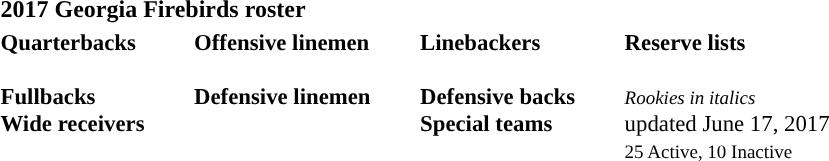<table class="toccolours" style="text-align: left;">
<tr>
<th colspan="7"><strong>2017 Georgia Firebirds roster</strong></th>
</tr>
<tr>
<td style="font-size: 95%;vertical-align:top;"><strong>Quarterbacks</strong><br><br><strong>Fullbacks</strong>
<br><strong>Wide receivers</strong>







</td>
<td style="width: 25px;"></td>
<td style="font-size: 95%;vertical-align:top;"><strong>Offensive linemen</strong><br>

<br><strong>Defensive linemen</strong>




</td>
<td style="width: 25px;"></td>
<td style="font-size: 95%;vertical-align:top;"><strong>Linebackers</strong><br><br><strong>Defensive backs</strong>




<br><strong>Special teams</strong>
</td>
<td style="width: 25px;"></td>
<td style="font-size: 95%;vertical-align:top;"><strong>Reserve lists</strong><br>








<br><small><em>Rookies in italics</em></small><br>
 updated June 17, 2017<br>
<small>25 Active, 10 Inactive</small></td>
</tr>
<tr>
</tr>
</table>
